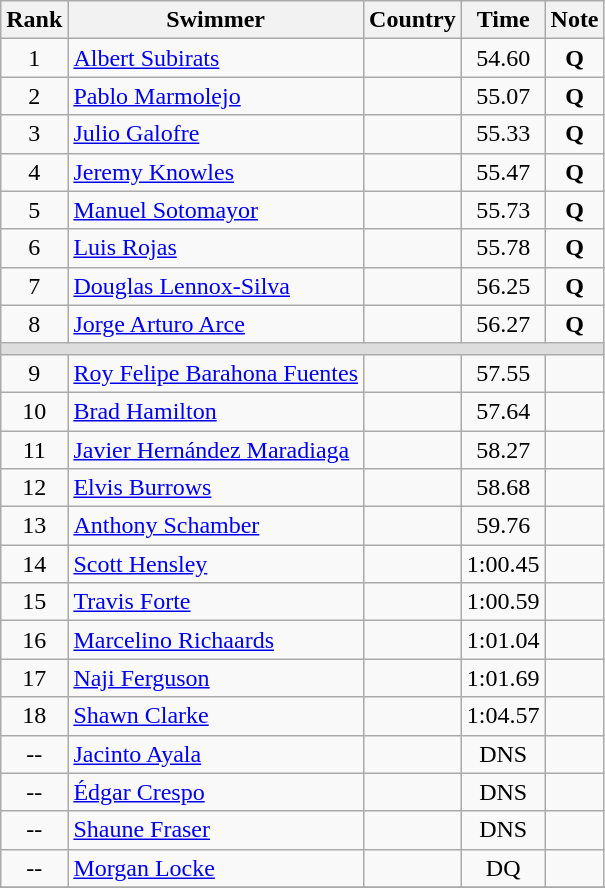<table class="wikitable" style="text-align:center">
<tr>
<th>Rank</th>
<th>Swimmer</th>
<th>Country</th>
<th>Time</th>
<th>Note</th>
</tr>
<tr>
<td>1</td>
<td align=left><a href='#'>Albert Subirats</a></td>
<td align=left></td>
<td>54.60</td>
<td><strong>Q</strong></td>
</tr>
<tr>
<td>2</td>
<td align=left><a href='#'>Pablo Marmolejo</a></td>
<td align=left></td>
<td>55.07</td>
<td><strong>Q</strong></td>
</tr>
<tr>
<td>3</td>
<td align=left><a href='#'>Julio Galofre</a></td>
<td align=left></td>
<td>55.33</td>
<td><strong>Q</strong></td>
</tr>
<tr>
<td>4</td>
<td align=left><a href='#'>Jeremy Knowles</a></td>
<td align=left></td>
<td>55.47</td>
<td><strong>Q</strong></td>
</tr>
<tr>
<td>5</td>
<td align=left><a href='#'>Manuel Sotomayor</a></td>
<td align=left></td>
<td>55.73</td>
<td><strong>Q</strong></td>
</tr>
<tr>
<td>6</td>
<td align=left><a href='#'>Luis Rojas</a></td>
<td align=left></td>
<td>55.78</td>
<td><strong>Q</strong></td>
</tr>
<tr>
<td>7</td>
<td align=left><a href='#'>Douglas Lennox-Silva</a></td>
<td align=left></td>
<td>56.25</td>
<td><strong>Q</strong></td>
</tr>
<tr>
<td>8</td>
<td align=left><a href='#'>Jorge Arturo Arce</a></td>
<td align=left></td>
<td>56.27</td>
<td><strong>Q</strong></td>
</tr>
<tr bgcolor=#DDDDDD>
<td colspan=5></td>
</tr>
<tr>
<td>9</td>
<td align=left><a href='#'>Roy Felipe Barahona Fuentes</a></td>
<td align=left></td>
<td>57.55</td>
<td></td>
</tr>
<tr>
<td>10</td>
<td align=left><a href='#'>Brad Hamilton</a></td>
<td align=left></td>
<td>57.64</td>
<td></td>
</tr>
<tr>
<td>11</td>
<td align=left><a href='#'>Javier Hernández Maradiaga</a></td>
<td align=left></td>
<td>58.27</td>
<td></td>
</tr>
<tr>
<td>12</td>
<td align=left><a href='#'>Elvis Burrows</a></td>
<td align=left></td>
<td>58.68</td>
<td></td>
</tr>
<tr>
<td>13</td>
<td align=left><a href='#'>Anthony Schamber</a></td>
<td align=left></td>
<td>59.76</td>
<td></td>
</tr>
<tr>
<td>14</td>
<td align=left><a href='#'>Scott Hensley</a></td>
<td align=left></td>
<td>1:00.45</td>
<td></td>
</tr>
<tr>
<td>15</td>
<td align=left><a href='#'>Travis Forte</a></td>
<td align=left></td>
<td>1:00.59</td>
<td></td>
</tr>
<tr>
<td>16</td>
<td align=left><a href='#'>Marcelino Richaards</a></td>
<td align=left></td>
<td>1:01.04</td>
<td></td>
</tr>
<tr>
<td>17</td>
<td align=left><a href='#'>Naji Ferguson</a></td>
<td align=left></td>
<td>1:01.69</td>
<td></td>
</tr>
<tr>
<td>18</td>
<td align=left><a href='#'>Shawn Clarke</a></td>
<td align=left></td>
<td>1:04.57</td>
<td></td>
</tr>
<tr>
<td>--</td>
<td align=left><a href='#'>Jacinto Ayala</a></td>
<td align=left></td>
<td>DNS</td>
<td></td>
</tr>
<tr>
<td>--</td>
<td align=left><a href='#'>Édgar Crespo</a></td>
<td align=left></td>
<td>DNS</td>
<td></td>
</tr>
<tr>
<td>--</td>
<td align=left><a href='#'>Shaune Fraser</a></td>
<td align=left></td>
<td>DNS</td>
<td></td>
</tr>
<tr>
<td>--</td>
<td align=left><a href='#'>Morgan Locke</a></td>
<td align=left></td>
<td>DQ</td>
<td></td>
</tr>
<tr>
</tr>
</table>
